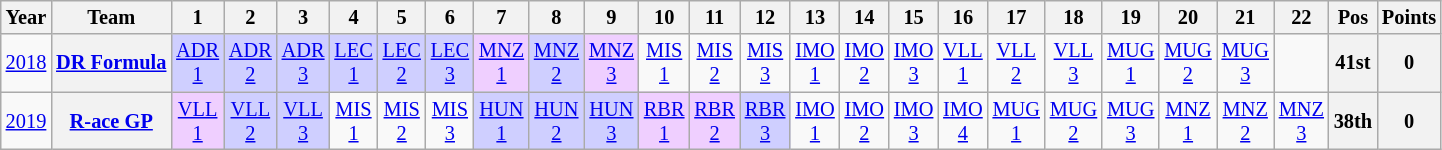<table class="wikitable" style="text-align:center; font-size:85%">
<tr>
<th>Year</th>
<th>Team</th>
<th>1</th>
<th>2</th>
<th>3</th>
<th>4</th>
<th>5</th>
<th>6</th>
<th>7</th>
<th>8</th>
<th>9</th>
<th>10</th>
<th>11</th>
<th>12</th>
<th>13</th>
<th>14</th>
<th>15</th>
<th>16</th>
<th>17</th>
<th>18</th>
<th>19</th>
<th>20</th>
<th>21</th>
<th>22</th>
<th>Pos</th>
<th>Points</th>
</tr>
<tr>
<td><a href='#'>2018</a></td>
<th nowrap><a href='#'>DR Formula</a></th>
<td style="background:#CFCFFF;"><a href='#'>ADR<br>1</a><br></td>
<td style="background:#CFCFFF;"><a href='#'>ADR<br>2</a><br></td>
<td style="background:#CFCFFF;"><a href='#'>ADR<br>3</a><br></td>
<td style="background:#CFCFFF;"><a href='#'>LEC<br>1</a><br></td>
<td style="background:#CFCFFF;"><a href='#'>LEC<br>2</a><br></td>
<td style="background:#CFCFFF;"><a href='#'>LEC<br>3</a><br></td>
<td style="background:#EFCFFF;"><a href='#'>MNZ<br>1</a><br></td>
<td style="background:#CFCFFF;"><a href='#'>MNZ<br>2</a><br></td>
<td style="background:#EFCFFF;"><a href='#'>MNZ<br>3</a><br></td>
<td style="background:#;"><a href='#'>MIS<br>1</a></td>
<td style="background:#;"><a href='#'>MIS<br>2</a></td>
<td style="background:#;"><a href='#'>MIS<br>3</a></td>
<td style="background:#;"><a href='#'>IMO<br>1</a></td>
<td style="background:#;"><a href='#'>IMO<br>2</a></td>
<td style="background:#;"><a href='#'>IMO<br>3</a></td>
<td style="background:#;"><a href='#'>VLL<br>1</a></td>
<td style="background:#;"><a href='#'>VLL<br>2</a></td>
<td style="background:#;"><a href='#'>VLL<br>3</a></td>
<td style="background:#;"><a href='#'>MUG<br>1</a></td>
<td style="background:#;"><a href='#'>MUG<br>2</a></td>
<td style="background:#;"><a href='#'>MUG<br>3</a></td>
<td></td>
<th>41st</th>
<th>0</th>
</tr>
<tr>
<td><a href='#'>2019</a></td>
<th><a href='#'>R-ace GP</a></th>
<td style="background:#EFCFFF;"><a href='#'>VLL<br>1</a><br></td>
<td style="background:#CFCFFF;"><a href='#'>VLL<br>2</a><br></td>
<td style="background:#CFCFFF;"><a href='#'>VLL<br>3</a><br></td>
<td style="background:#;"><a href='#'>MIS<br>1</a></td>
<td style="background:#;"><a href='#'>MIS<br>2</a></td>
<td style="background:#;"><a href='#'>MIS<br>3</a></td>
<td style="background:#CFCFFF;"><a href='#'>HUN<br>1</a><br></td>
<td style="background:#CFCFFF;"><a href='#'>HUN<br>2</a><br></td>
<td style="background:#CFCFFF;"><a href='#'>HUN<br>3</a><br></td>
<td style="background:#EFCFFF;"><a href='#'>RBR<br>1</a><br></td>
<td style="background:#EFCFFF;"><a href='#'>RBR<br>2</a><br></td>
<td style="background:#CFCFFF;"><a href='#'>RBR<br>3</a><br></td>
<td style="background:#;"><a href='#'>IMO<br>1</a></td>
<td style="background:#;"><a href='#'>IMO<br>2</a></td>
<td style="background:#;"><a href='#'>IMO<br>3</a></td>
<td style="background:#;"><a href='#'>IMO<br>4</a></td>
<td style="background:#;"><a href='#'>MUG<br>1</a></td>
<td style="background:#;"><a href='#'>MUG<br>2</a></td>
<td style="background:#;"><a href='#'>MUG<br>3</a></td>
<td style="background:#;"><a href='#'>MNZ<br>1</a></td>
<td style="background:#;"><a href='#'>MNZ<br>2</a></td>
<td style="background:#;"><a href='#'>MNZ<br>3</a></td>
<th>38th</th>
<th>0</th>
</tr>
</table>
